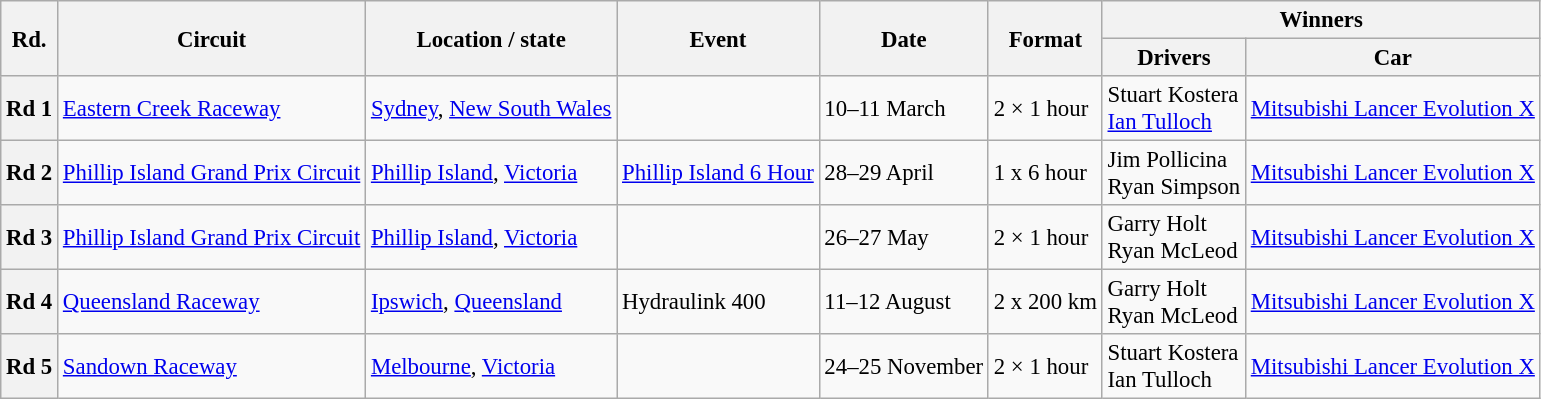<table class="wikitable" style="font-size: 95%;">
<tr>
<th rowspan=2>Rd.</th>
<th rowspan=2>Circuit</th>
<th rowspan=2>Location / state</th>
<th rowspan=2>Event</th>
<th rowspan=2>Date</th>
<th rowspan=2>Format</th>
<th colspan=2>Winners</th>
</tr>
<tr>
<th>Drivers</th>
<th>Car</th>
</tr>
<tr>
<th>Rd 1</th>
<td><a href='#'>Eastern Creek Raceway</a></td>
<td><a href='#'>Sydney</a>, <a href='#'>New South Wales</a></td>
<td></td>
<td>10–11 March</td>
<td>2 × 1 hour</td>
<td>Stuart Kostera<br> <a href='#'>Ian Tulloch</a></td>
<td><a href='#'>Mitsubishi Lancer Evolution X</a></td>
</tr>
<tr>
<th>Rd 2</th>
<td><a href='#'>Phillip Island Grand Prix Circuit</a></td>
<td><a href='#'>Phillip Island</a>, <a href='#'>Victoria</a></td>
<td><a href='#'>Phillip Island 6 Hour</a></td>
<td>28–29 April</td>
<td>1 x 6 hour</td>
<td>Jim Pollicina<br> Ryan Simpson</td>
<td><a href='#'>Mitsubishi Lancer Evolution X</a></td>
</tr>
<tr>
<th>Rd 3</th>
<td><a href='#'>Phillip Island Grand Prix Circuit</a></td>
<td><a href='#'>Phillip Island</a>, <a href='#'>Victoria</a></td>
<td></td>
<td>26–27 May</td>
<td>2 × 1 hour</td>
<td>Garry Holt<br> Ryan McLeod</td>
<td><a href='#'>Mitsubishi Lancer Evolution X</a></td>
</tr>
<tr>
<th>Rd 4</th>
<td><a href='#'>Queensland Raceway</a></td>
<td><a href='#'>Ipswich</a>, <a href='#'>Queensland</a></td>
<td>Hydraulink 400</td>
<td>11–12 August</td>
<td>2 x 200 km</td>
<td>Garry Holt<br> Ryan McLeod</td>
<td><a href='#'>Mitsubishi Lancer Evolution X</a></td>
</tr>
<tr>
<th>Rd 5</th>
<td><a href='#'>Sandown Raceway</a></td>
<td><a href='#'>Melbourne</a>, <a href='#'>Victoria</a></td>
<td></td>
<td>24–25 November</td>
<td>2 × 1 hour</td>
<td>Stuart Kostera<br>Ian Tulloch</td>
<td><a href='#'>Mitsubishi Lancer Evolution X</a></td>
</tr>
</table>
